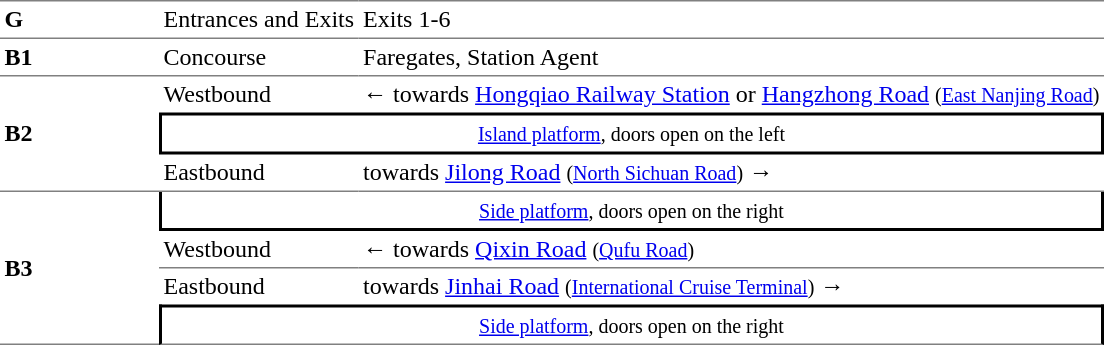<table cellspacing=0 cellpadding=3>
<tr>
<td style="border-top:solid 1px gray;border-bottom:solid 1px gray;" width=100><strong>G</strong></td>
<td style="border-top:solid 1px gray;border-bottom:solid 1px gray;">Entrances and Exits</td>
<td style="border-top:solid 1px gray;border-bottom:solid 1px gray;">Exits 1-6</td>
</tr>
<tr>
<td style="border-bottom:solid 1px gray;"><strong>B1</strong></td>
<td style="border-bottom:solid 1px gray;">Concourse</td>
<td style="border-bottom:solid 1px gray;">Faregates, Station Agent</td>
</tr>
<tr>
<td style="border-bottom:solid 1px gray;" rowspan=3><strong>B2</strong></td>
<td>Westbound</td>
<td>←  towards <a href='#'>Hongqiao Railway Station</a> or <a href='#'>Hangzhong Road</a> <small>(<a href='#'>East Nanjing Road</a>)</small></td>
</tr>
<tr>
<td style="border-top:solid 2px black;border-right:solid 2px black;border-left:solid 2px black;border-bottom:solid 2px black;text-align:center;" colspan=2><small><a href='#'>Island platform</a>, doors open on the left</small></td>
</tr>
<tr>
<td style="border-bottom:solid 1px gray;">Eastbound</td>
<td style="border-bottom:solid 1px gray;">  towards <a href='#'>Jilong Road</a> <small>(<a href='#'>North Sichuan Road</a>)</small> →</td>
</tr>
<tr>
<td style="border-bottom:solid 1px gray;" rowspan=4><strong>B3</strong></td>
<td style="border-right:solid 2px black;border-left:solid 2px black;border-bottom:solid 2px black;text-align:center;" colspan=2><small><a href='#'>Side platform</a>, doors open on the right</small></td>
</tr>
<tr>
<td style="border-bottom:solid 1px gray;">Westbound</td>
<td style="border-bottom:solid 1px gray;">←  towards <a href='#'>Qixin Road</a> <small>(<a href='#'>Qufu Road</a>)</small></td>
</tr>
<tr>
<td>Eastbound</td>
<td>  towards <a href='#'>Jinhai Road</a> <small>(<a href='#'>International Cruise Terminal</a>)</small> →</td>
</tr>
<tr>
<td style="border-right:solid 2px black;border-left:solid 2px black;border-top:solid 2px black;border-bottom:solid 1px gray;text-align:center;" colspan=2><small><a href='#'>Side platform</a>, doors open on the right</small></td>
</tr>
</table>
